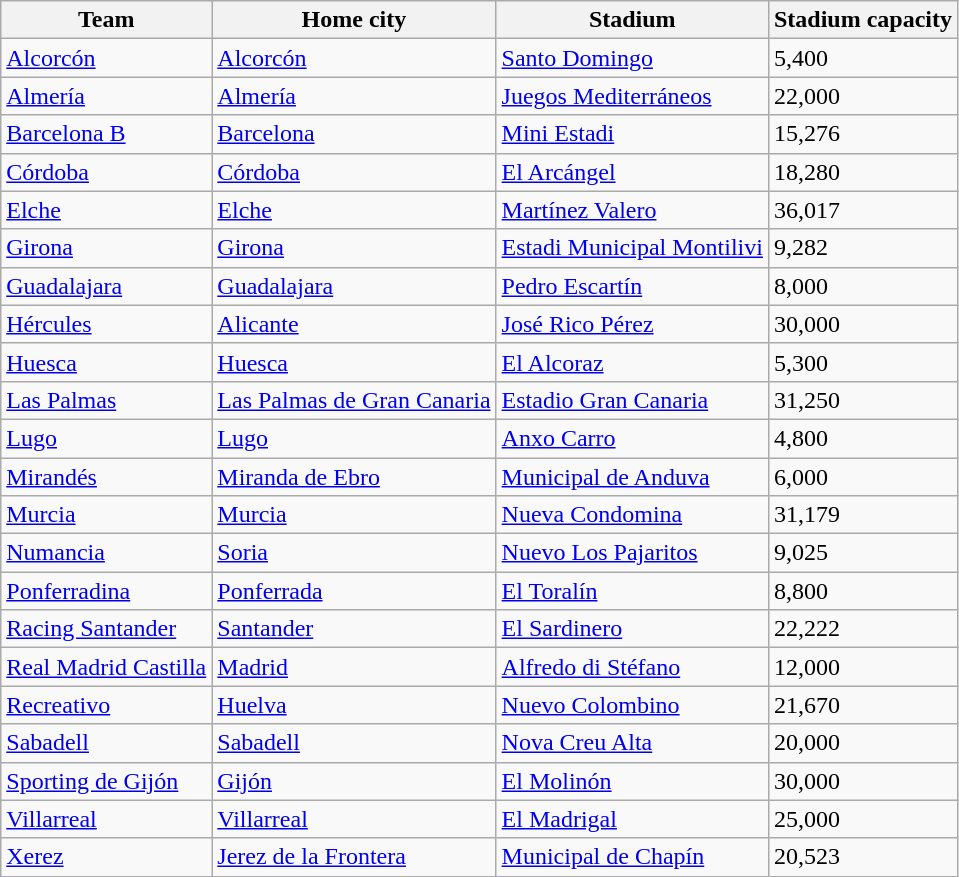<table class="wikitable sortable" style="text-align: left;">
<tr>
<th>Team</th>
<th>Home city</th>
<th>Stadium</th>
<th>Stadium capacity</th>
</tr>
<tr>
<td><a href='#'>Alcorcón</a></td>
<td><a href='#'>Alcorcón</a></td>
<td><a href='#'>Santo Domingo</a></td>
<td>5,400</td>
</tr>
<tr>
<td><a href='#'>Almería</a></td>
<td><a href='#'>Almería</a></td>
<td><a href='#'>Juegos Mediterráneos</a></td>
<td>22,000</td>
</tr>
<tr>
<td><a href='#'>Barcelona B</a></td>
<td><a href='#'>Barcelona</a></td>
<td><a href='#'>Mini Estadi</a></td>
<td>15,276</td>
</tr>
<tr>
<td><a href='#'>Córdoba</a></td>
<td><a href='#'>Córdoba</a></td>
<td><a href='#'>El Arcángel</a></td>
<td>18,280</td>
</tr>
<tr>
<td><a href='#'>Elche</a></td>
<td><a href='#'>Elche</a></td>
<td><a href='#'>Martínez Valero</a></td>
<td>36,017</td>
</tr>
<tr>
<td><a href='#'>Girona</a></td>
<td><a href='#'>Girona</a></td>
<td><a href='#'>Estadi Municipal Montilivi</a></td>
<td>9,282</td>
</tr>
<tr>
<td><a href='#'>Guadalajara</a></td>
<td><a href='#'>Guadalajara</a></td>
<td><a href='#'>Pedro Escartín</a></td>
<td>8,000</td>
</tr>
<tr>
<td><a href='#'>Hércules</a></td>
<td><a href='#'>Alicante</a></td>
<td><a href='#'>José Rico Pérez</a></td>
<td>30,000</td>
</tr>
<tr>
<td><a href='#'>Huesca</a></td>
<td><a href='#'>Huesca</a></td>
<td><a href='#'>El Alcoraz</a></td>
<td>5,300</td>
</tr>
<tr>
<td><a href='#'>Las Palmas</a></td>
<td><a href='#'>Las Palmas de Gran Canaria</a></td>
<td><a href='#'>Estadio Gran Canaria</a></td>
<td>31,250</td>
</tr>
<tr>
<td><a href='#'>Lugo</a></td>
<td><a href='#'>Lugo</a></td>
<td><a href='#'>Anxo Carro</a></td>
<td>4,800</td>
</tr>
<tr>
<td><a href='#'>Mirandés</a></td>
<td><a href='#'>Miranda de Ebro</a></td>
<td><a href='#'>Municipal de Anduva</a></td>
<td>6,000</td>
</tr>
<tr>
<td><a href='#'>Murcia</a></td>
<td><a href='#'>Murcia</a></td>
<td><a href='#'>Nueva Condomina</a></td>
<td>31,179</td>
</tr>
<tr>
<td><a href='#'>Numancia</a></td>
<td><a href='#'>Soria</a></td>
<td><a href='#'>Nuevo Los Pajaritos</a></td>
<td>9,025</td>
</tr>
<tr>
<td><a href='#'>Ponferradina</a></td>
<td><a href='#'>Ponferrada</a></td>
<td><a href='#'>El Toralín</a></td>
<td>8,800</td>
</tr>
<tr>
<td><a href='#'>Racing Santander</a></td>
<td><a href='#'>Santander</a></td>
<td><a href='#'>El Sardinero</a></td>
<td>22,222</td>
</tr>
<tr>
<td><a href='#'>Real Madrid Castilla</a></td>
<td><a href='#'>Madrid</a></td>
<td><a href='#'>Alfredo di Stéfano</a></td>
<td>12,000</td>
</tr>
<tr>
<td><a href='#'>Recreativo</a></td>
<td><a href='#'>Huelva</a></td>
<td><a href='#'>Nuevo Colombino</a></td>
<td>21,670</td>
</tr>
<tr>
<td><a href='#'>Sabadell</a></td>
<td><a href='#'>Sabadell</a></td>
<td><a href='#'>Nova Creu Alta</a></td>
<td>20,000</td>
</tr>
<tr>
<td><a href='#'>Sporting de Gijón</a></td>
<td><a href='#'>Gijón</a></td>
<td><a href='#'>El Molinón</a></td>
<td>30,000</td>
</tr>
<tr>
<td><a href='#'>Villarreal</a></td>
<td><a href='#'>Villarreal</a></td>
<td><a href='#'>El Madrigal</a></td>
<td>25,000</td>
</tr>
<tr>
<td><a href='#'>Xerez</a></td>
<td><a href='#'>Jerez de la Frontera</a></td>
<td><a href='#'>Municipal de Chapín</a></td>
<td>20,523</td>
</tr>
</table>
